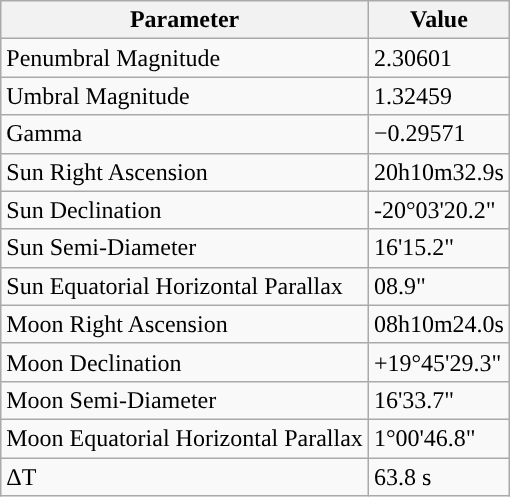<table class="wikitable">
<tr>
<th>Parameter</th>
<th>Value</th>
</tr>
<tr>
<td>Penumbral Magnitude</td>
<td>2.30601</td>
</tr>
<tr>
<td>Umbral Magnitude</td>
<td>1.32459</td>
</tr>
<tr>
<td>Gamma</td>
<td>−0.29571</td>
</tr>
<tr>
<td>Sun Right Ascension</td>
<td>20h10m32.9s</td>
</tr>
<tr>
<td>Sun Declination</td>
<td>-20°03'20.2"</td>
</tr>
<tr>
<td>Sun Semi-Diameter</td>
<td>16'15.2"</td>
</tr>
<tr>
<td>Sun Equatorial Horizontal Parallax</td>
<td>08.9"</td>
</tr>
<tr>
<td>Moon Right Ascension</td>
<td>08h10m24.0s</td>
</tr>
<tr>
<td>Moon Declination</td>
<td>+19°45'29.3"</td>
</tr>
<tr>
<td>Moon Semi-Diameter</td>
<td>16'33.7"</td>
</tr>
<tr>
<td>Moon Equatorial Horizontal Parallax</td>
<td>1°00'46.8"</td>
</tr>
<tr>
<td>ΔT</td>
<td>63.8 s</td>
</tr>
</table>
